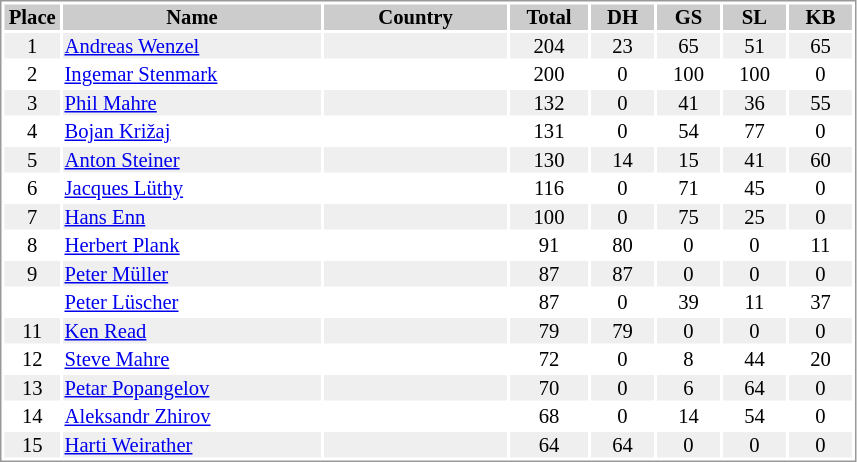<table border="0" style="border: 1px solid #999; background-color:#FFFFFF; text-align:center; font-size:86%; line-height:15px;">
<tr align="center" bgcolor="#CCCCCC">
<th width=35>Place</th>
<th width=170>Name</th>
<th width=120>Country</th>
<th width=50>Total</th>
<th width=40>DH</th>
<th width=40>GS</th>
<th width=40>SL</th>
<th width=40>KB</th>
</tr>
<tr bgcolor="#EFEFEF">
<td>1</td>
<td align="left"><a href='#'>Andreas Wenzel</a></td>
<td align="left"></td>
<td>204</td>
<td>23</td>
<td>65</td>
<td>51</td>
<td>65</td>
</tr>
<tr>
<td>2</td>
<td align="left"><a href='#'>Ingemar Stenmark</a></td>
<td align="left"></td>
<td>200</td>
<td>0</td>
<td>100</td>
<td>100</td>
<td>0</td>
</tr>
<tr bgcolor="#EFEFEF">
<td>3</td>
<td align="left"><a href='#'>Phil Mahre</a></td>
<td align="left"></td>
<td>132</td>
<td>0</td>
<td>41</td>
<td>36</td>
<td>55</td>
</tr>
<tr>
<td>4</td>
<td align="left"><a href='#'>Bojan Križaj</a></td>
<td align="left"></td>
<td>131</td>
<td>0</td>
<td>54</td>
<td>77</td>
<td>0</td>
</tr>
<tr bgcolor="#EFEFEF">
<td>5</td>
<td align="left"><a href='#'>Anton Steiner</a></td>
<td align="left"></td>
<td>130</td>
<td>14</td>
<td>15</td>
<td>41</td>
<td>60</td>
</tr>
<tr>
<td>6</td>
<td align="left"><a href='#'>Jacques Lüthy</a></td>
<td align="left"></td>
<td>116</td>
<td>0</td>
<td>71</td>
<td>45</td>
<td>0</td>
</tr>
<tr bgcolor="#EFEFEF">
<td>7</td>
<td align="left"><a href='#'>Hans Enn</a></td>
<td align="left"></td>
<td>100</td>
<td>0</td>
<td>75</td>
<td>25</td>
<td>0</td>
</tr>
<tr>
<td>8</td>
<td align="left"><a href='#'>Herbert Plank</a></td>
<td align="left"></td>
<td>91</td>
<td>80</td>
<td>0</td>
<td>0</td>
<td>11</td>
</tr>
<tr bgcolor="#EFEFEF">
<td>9</td>
<td align="left"><a href='#'>Peter Müller</a></td>
<td align="left"></td>
<td>87</td>
<td>87</td>
<td>0</td>
<td>0</td>
<td>0</td>
</tr>
<tr>
<td></td>
<td align="left"><a href='#'>Peter Lüscher</a></td>
<td align="left"></td>
<td>87</td>
<td>0</td>
<td>39</td>
<td>11</td>
<td>37</td>
</tr>
<tr bgcolor="#EFEFEF">
<td>11</td>
<td align="left"><a href='#'>Ken Read</a></td>
<td align="left"></td>
<td>79</td>
<td>79</td>
<td>0</td>
<td>0</td>
<td>0</td>
</tr>
<tr>
<td>12</td>
<td align="left"><a href='#'>Steve Mahre</a></td>
<td align="left"></td>
<td>72</td>
<td>0</td>
<td>8</td>
<td>44</td>
<td>20</td>
</tr>
<tr bgcolor="#EFEFEF">
<td>13</td>
<td align="left"><a href='#'>Petar Popangelov</a></td>
<td align="left"></td>
<td>70</td>
<td>0</td>
<td>6</td>
<td>64</td>
<td>0</td>
</tr>
<tr>
<td>14</td>
<td align="left"><a href='#'>Aleksandr Zhirov</a></td>
<td align="left"></td>
<td>68</td>
<td>0</td>
<td>14</td>
<td>54</td>
<td>0</td>
</tr>
<tr bgcolor="#EFEFEF">
<td>15</td>
<td align="left"><a href='#'>Harti Weirather</a></td>
<td align="left"></td>
<td>64</td>
<td>64</td>
<td>0</td>
<td>0</td>
<td>0</td>
</tr>
</table>
